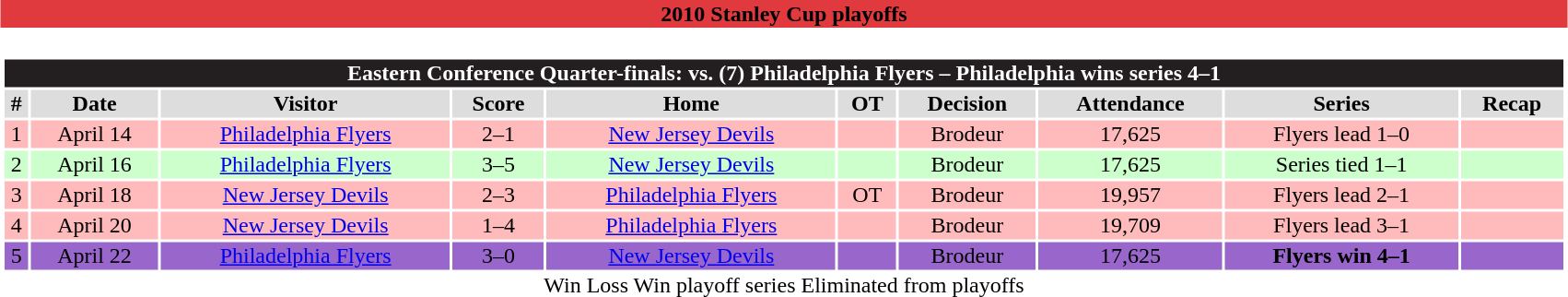<table class="toccolours" width=90% style="clear:both; margin:1.5em auto; text-align:center;">
<tr>
<th colspan=10 style="background:#E13A3E; color:black">2010 Stanley Cup playoffs</th>
</tr>
<tr>
<td colspan=10><br><table class="toccolours collapsible collapsed" width=100%>
<tr>
<th colspan=10; style="background:#231F20; color:white">Eastern Conference Quarter-finals: vs. (7) Philadelphia Flyers – Philadelphia wins series 4–1</th>
</tr>
<tr align="center"  bgcolor="#dddddd">
<td><strong>#</strong></td>
<td><strong>Date</strong></td>
<td><strong>Visitor</strong></td>
<td><strong>Score</strong></td>
<td><strong>Home</strong></td>
<td><strong>OT</strong></td>
<td><strong>Decision</strong></td>
<td><strong>Attendance</strong></td>
<td><strong>Series</strong></td>
<td><strong>Recap</strong></td>
</tr>
<tr align=center bgcolor="#ffbbbb">
<td>1</td>
<td>April 14</td>
<td><a href='#'>Philadelphia Flyers</a></td>
<td>2–1</td>
<td><a href='#'>New Jersey Devils</a></td>
<td></td>
<td>Brodeur</td>
<td>17,625</td>
<td>Flyers lead 1–0</td>
<td></td>
</tr>
<tr align="center" bgcolor="#ccffcc">
<td>2</td>
<td>April 16</td>
<td><a href='#'>Philadelphia Flyers</a></td>
<td>3–5</td>
<td><a href='#'>New Jersey Devils</a></td>
<td></td>
<td>Brodeur</td>
<td>17,625</td>
<td>Series tied 1–1</td>
<td></td>
</tr>
<tr align="center" bgcolor="#ffbbbb">
<td>3</td>
<td>April 18</td>
<td><a href='#'>New Jersey Devils</a></td>
<td>2–3</td>
<td><a href='#'>Philadelphia Flyers</a></td>
<td>OT</td>
<td>Brodeur</td>
<td>19,957</td>
<td>Flyers lead 2–1</td>
<td></td>
</tr>
<tr align="center" bgcolor="#ffbbbb">
<td>4</td>
<td>April 20</td>
<td><a href='#'>New Jersey Devils</a></td>
<td>1–4</td>
<td><a href='#'>Philadelphia Flyers</a></td>
<td></td>
<td>Brodeur</td>
<td>19,709</td>
<td>Flyers lead 3–1</td>
<td></td>
</tr>
<tr align="center" bgcolor="#9966cc">
<td>5</td>
<td>April 22</td>
<td><a href='#'>Philadelphia Flyers</a></td>
<td>3–0</td>
<td><a href='#'>New Jersey Devils</a></td>
<td></td>
<td>Brodeur</td>
<td>17,625</td>
<td><strong>Flyers win 4–1</strong></td>
<td></td>
</tr>
</table>
 Win  Loss  Win playoff series  Eliminated from playoffs</td>
</tr>
</table>
